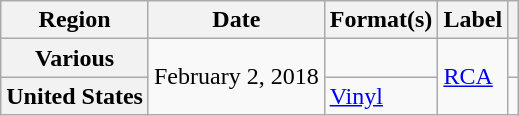<table class="wikitable plainrowheaders">
<tr>
<th scope="col">Region</th>
<th scope="col">Date</th>
<th scope="col">Format(s)</th>
<th scope="col">Label</th>
<th></th>
</tr>
<tr>
<th scope="row">Various</th>
<td rowspan=2>February 2, 2018</td>
<td></td>
<td rowspan=2><a href='#'>RCA</a></td>
<td></td>
</tr>
<tr>
<th scope="row">United States</th>
<td><a href='#'>Vinyl</a></td>
<td></td>
</tr>
</table>
